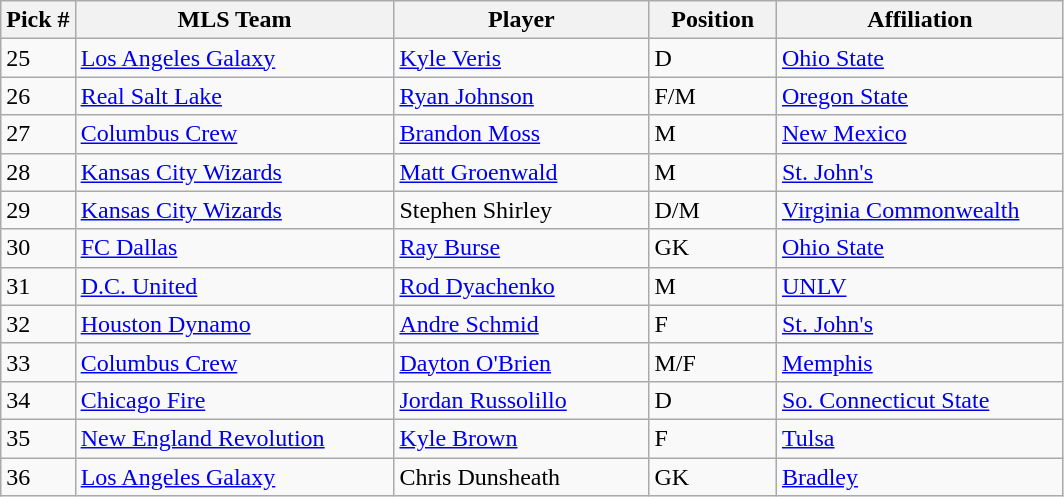<table class="wikitable sortable">
<tr>
<th width=7%>Pick #</th>
<th width=30%>MLS Team</th>
<th width=24%>Player</th>
<th width=12%>Position</th>
<th>Affiliation</th>
</tr>
<tr>
<td>25</td>
<td><a href='#'>Los Angeles Galaxy</a></td>
<td> <a href='#'>Kyle Veris</a></td>
<td>D</td>
<td><a href='#'>Ohio State</a></td>
</tr>
<tr>
<td>26</td>
<td><a href='#'>Real Salt Lake</a></td>
<td> <a href='#'>Ryan Johnson</a></td>
<td>F/M</td>
<td><a href='#'>Oregon State</a></td>
</tr>
<tr>
<td>27</td>
<td><a href='#'>Columbus Crew</a></td>
<td> <a href='#'>Brandon Moss</a></td>
<td>M</td>
<td><a href='#'>New Mexico</a></td>
</tr>
<tr>
<td>28</td>
<td><a href='#'>Kansas City Wizards</a></td>
<td> <a href='#'>Matt Groenwald</a></td>
<td>M</td>
<td><a href='#'>St. John's</a></td>
</tr>
<tr>
<td>29</td>
<td><a href='#'>Kansas City Wizards</a></td>
<td> Stephen Shirley</td>
<td>D/M</td>
<td><a href='#'>Virginia Commonwealth</a></td>
</tr>
<tr>
<td>30</td>
<td><a href='#'>FC Dallas</a></td>
<td> <a href='#'>Ray Burse</a></td>
<td>GK</td>
<td><a href='#'>Ohio State</a></td>
</tr>
<tr>
<td>31</td>
<td><a href='#'>D.C. United</a></td>
<td> <a href='#'>Rod Dyachenko</a></td>
<td>M</td>
<td><a href='#'>UNLV</a></td>
</tr>
<tr>
<td>32</td>
<td><a href='#'>Houston Dynamo</a></td>
<td> <a href='#'>Andre Schmid</a></td>
<td>F</td>
<td><a href='#'>St. John's</a></td>
</tr>
<tr>
<td>33</td>
<td><a href='#'>Columbus Crew</a></td>
<td> <a href='#'>Dayton O'Brien</a></td>
<td>M/F</td>
<td><a href='#'>Memphis</a></td>
</tr>
<tr>
<td>34</td>
<td><a href='#'>Chicago Fire</a></td>
<td> <a href='#'>Jordan Russolillo</a></td>
<td>D</td>
<td><a href='#'>So. Connecticut State</a></td>
</tr>
<tr>
<td>35</td>
<td><a href='#'>New England Revolution</a></td>
<td> <a href='#'>Kyle Brown</a></td>
<td>F</td>
<td><a href='#'>Tulsa</a></td>
</tr>
<tr>
<td>36</td>
<td><a href='#'>Los Angeles Galaxy</a></td>
<td> Chris Dunsheath</td>
<td>GK</td>
<td><a href='#'>Bradley</a></td>
</tr>
</table>
